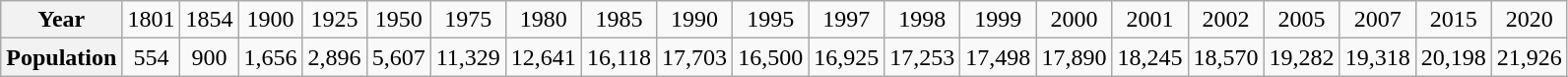<table class="wikitable" style="text-align:center" cellpadding="3">
<tr>
<th>Year</th>
<td>1801</td>
<td>1854</td>
<td>1900</td>
<td>1925</td>
<td>1950</td>
<td>1975</td>
<td>1980</td>
<td>1985</td>
<td>1990</td>
<td>1995</td>
<td>1997</td>
<td>1998</td>
<td>1999</td>
<td>2000</td>
<td>2001</td>
<td>2002</td>
<td>2005</td>
<td>2007</td>
<td>2015</td>
<td>2020</td>
</tr>
<tr>
<th>Population</th>
<td>554</td>
<td>900</td>
<td>1,656</td>
<td>2,896</td>
<td>5,607</td>
<td>11,329</td>
<td>12,641</td>
<td>16,118</td>
<td>17,703</td>
<td>16,500</td>
<td>16,925</td>
<td>17,253</td>
<td>17,498</td>
<td>17,890</td>
<td>18,245</td>
<td>18,570</td>
<td>19,282</td>
<td>19,318</td>
<td>20,198</td>
<td>21,926</td>
</tr>
</table>
